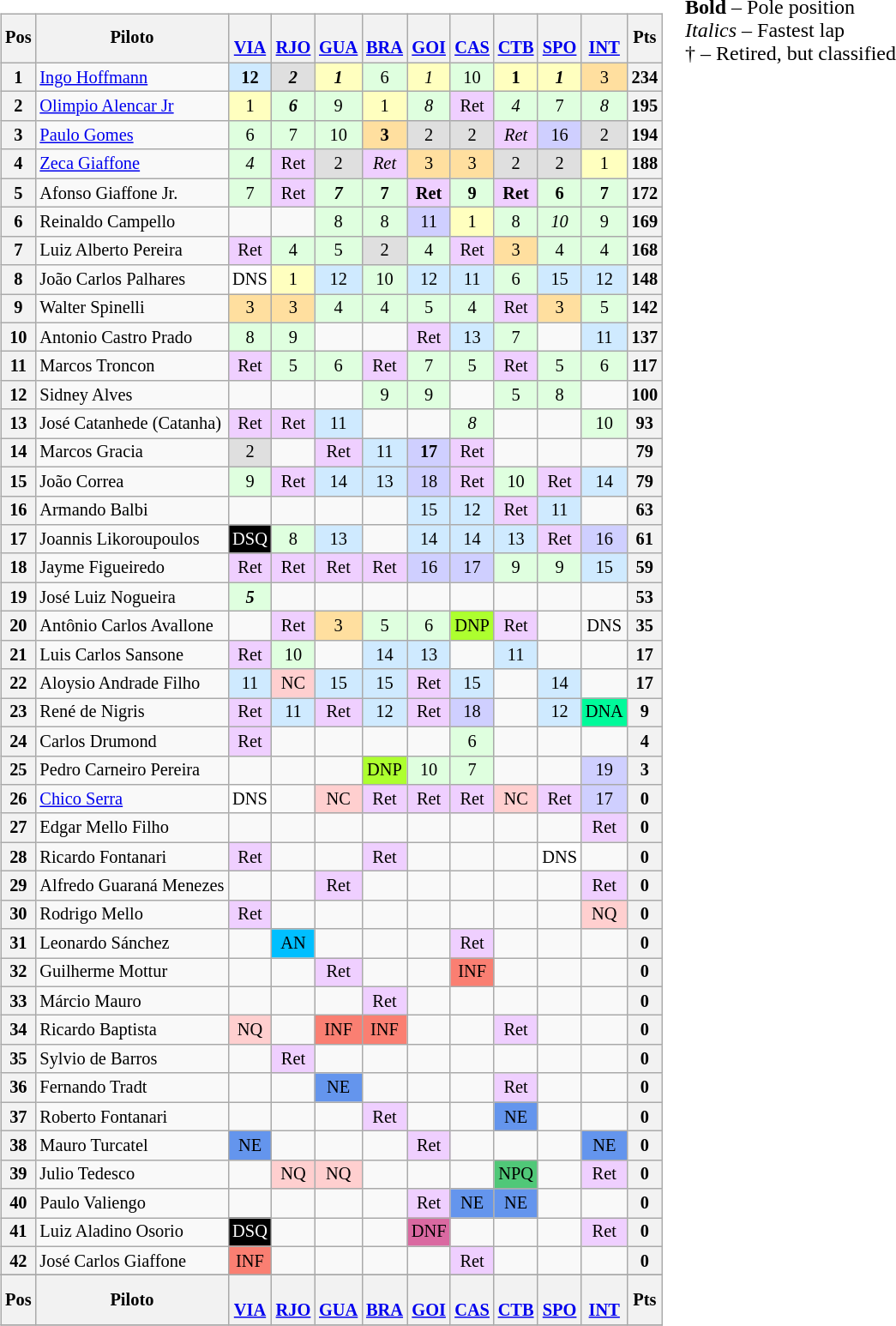<table>
<tr>
<td valign="top"><br><table class="wikitable" style="font-size: 85%; text-align: center;">
<tr valign="top">
<th valign="middle">Pos</th>
<th valign="middle">Piloto</th>
<th><br><a href='#'>VIA</a></th>
<th><br><a href='#'>RJO</a></th>
<th><br><a href='#'>GUA</a></th>
<th><br><a href='#'>BRA</a></th>
<th><br><a href='#'>GOI</a></th>
<th><br><a href='#'>CAS</a></th>
<th><br><a href='#'>CTB</a></th>
<th><br><a href='#'>SPO</a></th>
<th><br><a href='#'>INT</a></th>
<th valign="middle">Pts</th>
</tr>
<tr>
<th>1</th>
<td align="left"> <a href='#'>Ingo Hoffmann</a></td>
<td style="background:#CFEAFF"><strong>12</strong></td>
<td style="background:#dfdfdf;"><strong><em>2</em></strong></td>
<td style="background:#ffffbf;"><strong><em>1</em></strong></td>
<td style="background:#dfffdf;">6</td>
<td style="background:#ffffbf;"><em>1</em></td>
<td style="background:#dfffdf;">10</td>
<td style="background:#ffffbf;"><strong>1</strong></td>
<td style="background:#ffffbf;"><strong><em>1</em></strong></td>
<td style="background:#ffdf9f;">3</td>
<th>234</th>
</tr>
<tr>
<th>2</th>
<td align="left"> <a href='#'>Olimpio Alencar Jr</a></td>
<td style="background:#ffffbf;">1</td>
<td style="background:#dfffdf;"><strong><em>6</em></strong></td>
<td style="background:#dfffdf;">9</td>
<td style="background:#ffffbf;">1</td>
<td style="background:#dfffdf;"><em>8</em></td>
<td style="background:#efcfff;">Ret</td>
<td style="background:#dfffdf;"><em>4</em></td>
<td style="background:#dfffdf;">7</td>
<td style="background:#dfffdf;"><em>8</em></td>
<th>195</th>
</tr>
<tr>
<th>3</th>
<td align="left"> <a href='#'>Paulo Gomes</a></td>
<td style="background:#dfffdf;">6</td>
<td style="background:#dfffdf;">7</td>
<td style="background:#dfffdf;">10</td>
<td style="background:#ffdf9f;"><strong>3</strong></td>
<td style="background:#dfdfdf;">2</td>
<td style="background:#dfdfdf;">2</td>
<td style="background:#efcfff;"><em>Ret</em></td>
<td style="background:#cfcfff;">16</td>
<td style="background:#dfdfdf;">2</td>
<th>194</th>
</tr>
<tr>
<th>4</th>
<td align="left"> <a href='#'>Zeca Giaffone</a></td>
<td style="background:#dfffdf;"><em>4</em></td>
<td style="background:#efcfff;">Ret</td>
<td style="background:#dfdfdf;">2</td>
<td style="background:#efcfff;"><em>Ret</em></td>
<td style="background:#ffdf9f;">3</td>
<td style="background:#ffdf9f;">3</td>
<td style="background:#dfdfdf;">2</td>
<td style="background:#dfdfdf;">2</td>
<td style="background:#ffffbf;">1</td>
<th>188</th>
</tr>
<tr>
<th>5</th>
<td align="left"> Afonso Giaffone Jr.</td>
<td style="background:#dfffdf;">7</td>
<td style="background:#efcfff;">Ret</td>
<td style="background:#dfffdf;"><strong><em>7</em></strong></td>
<td style="background:#dfffdf;"><strong>7</strong></td>
<td style="background:#efcfff;"><strong>Ret</strong></td>
<td style="background:#dfffdf;"><strong>9</strong></td>
<td style="background:#efcfff;"><strong>Ret</strong></td>
<td style="background:#dfffdf;"><strong>6</strong></td>
<td style="background:#dfffdf;"><strong>7</strong></td>
<th>172</th>
</tr>
<tr>
<th>6</th>
<td align="left"> Reinaldo Campello</td>
<td></td>
<td></td>
<td style="background:#dfffdf;">8</td>
<td style="background:#dfffdf;">8</td>
<td style="background:#cfcfff;">11</td>
<td style="background:#ffffbf;">1</td>
<td style="background:#dfffdf;">8</td>
<td style="background:#dfffdf;"><em>10</em></td>
<td style="background:#dfffdf;">9</td>
<th>169</th>
</tr>
<tr>
<th>7</th>
<td align="left"> Luiz Alberto Pereira</td>
<td style="background:#efcfff;">Ret</td>
<td style="background:#dfffdf;">4</td>
<td style="background:#dfffdf;">5</td>
<td style="background:#dfdfdf;">2</td>
<td style="background:#dfffdf;">4</td>
<td style="background:#efcfff;">Ret</td>
<td style="background:#ffdf9f;">3</td>
<td style="background:#dfffdf;">4</td>
<td style="background:#dfffdf;">4</td>
<th>168</th>
</tr>
<tr>
<th>8</th>
<td align="left"> João Carlos Palhares</td>
<td style="background:#ffffff;">DNS</td>
<td style="background:#ffffbf;">1</td>
<td style="background:#CFEAFF">12</td>
<td style="background:#dfffdf;">10</td>
<td style="background:#CFEAFF">12</td>
<td style="background:#CFEAFF">11</td>
<td style="background:#dfffdf;">6</td>
<td style="background:#CFEAFF">15</td>
<td style="background:#CFEAFF">12</td>
<th>148</th>
</tr>
<tr>
<th>9</th>
<td align="left"> Walter Spinelli</td>
<td style="background:#ffdf9f;">3</td>
<td style="background:#ffdf9f;">3</td>
<td style="background:#dfffdf;">4</td>
<td style="background:#dfffdf;">4</td>
<td style="background:#dfffdf;">5</td>
<td style="background:#dfffdf;">4</td>
<td style="background:#efcfff;">Ret</td>
<td style="background:#ffdf9f;">3</td>
<td style="background:#dfffdf;">5</td>
<th>142</th>
</tr>
<tr>
<th>10</th>
<td align="left"> Antonio Castro Prado</td>
<td style="background:#dfffdf;">8</td>
<td style="background:#dfffdf;">9</td>
<td></td>
<td></td>
<td style="background:#efcfff;">Ret</td>
<td style="background:#CFEAFF">13</td>
<td style="background:#dfffdf;">7</td>
<td></td>
<td style="background:#CFEAFF">11</td>
<th>137</th>
</tr>
<tr>
<th>11</th>
<td align="left"> Marcos Troncon</td>
<td style="background:#efcfff;">Ret</td>
<td style="background:#dfffdf;">5</td>
<td style="background:#dfffdf;">6</td>
<td style="background:#efcfff;">Ret</td>
<td style="background:#dfffdf;">7</td>
<td style="background:#dfffdf;">5</td>
<td style="background:#efcfff;">Ret</td>
<td style="background:#dfffdf;">5</td>
<td style="background:#dfffdf;">6</td>
<th>117</th>
</tr>
<tr>
<th>12</th>
<td align="left"> Sidney Alves</td>
<td></td>
<td></td>
<td></td>
<td style="background:#dfffdf;">9</td>
<td style="background:#dfffdf;">9</td>
<td></td>
<td style="background:#dfffdf;">5</td>
<td style="background:#dfffdf;">8</td>
<td></td>
<th>100</th>
</tr>
<tr>
<th>13</th>
<td align="left"> José Catanhede (Catanha)</td>
<td style="background:#efcfff;">Ret</td>
<td style="background:#efcfff;">Ret</td>
<td style="background:#CFEAFF">11</td>
<td></td>
<td></td>
<td style="background:#dfffdf;"><em>8</em></td>
<td></td>
<td></td>
<td style="background:#dfffdf;">10</td>
<th>93</th>
</tr>
<tr>
<th>14</th>
<td align="left"> Marcos Gracia</td>
<td style="background:#dfdfdf;">2</td>
<td></td>
<td style="background:#efcfff;">Ret</td>
<td style="background:#CFEAFF">11</td>
<td style="background:#cfcfff;"><strong>17</strong></td>
<td style="background:#efcfff;">Ret</td>
<td></td>
<td></td>
<td></td>
<th>79</th>
</tr>
<tr>
<th>15</th>
<td align="left"> João Correa</td>
<td style="background:#dfffdf;">9</td>
<td style="background:#efcfff;">Ret</td>
<td style="background:#CFEAFF">14</td>
<td style="background:#CFEAFF">13</td>
<td style="background:#cfcfff;">18</td>
<td style="background:#efcfff;">Ret</td>
<td style="background:#dfffdf;">10</td>
<td style="background:#efcfff;">Ret</td>
<td style="background:#CFEAFF">14</td>
<th>79</th>
</tr>
<tr>
<th>16</th>
<td align="left"> Armando Balbi</td>
<td></td>
<td></td>
<td></td>
<td></td>
<td style="background:#CFEAFF">15</td>
<td style="background:#CFEAFF">12</td>
<td style="background:#efcfff;">Ret</td>
<td style="background:#CFEAFF">11</td>
<td></td>
<th>63</th>
</tr>
<tr>
<th>17</th>
<td align="left"> Joannis Likoroupoulos</td>
<td style="background-color:#000000;color:white">DSQ</td>
<td style="background:#dfffdf;">8</td>
<td style="background:#CFEAFF">13</td>
<td></td>
<td style="background:#CFEAFF">14</td>
<td style="background:#CFEAFF">14</td>
<td style="background:#CFEAFF">13</td>
<td style="background:#efcfff;">Ret</td>
<td style="background:#cfcfff;">16</td>
<th>61</th>
</tr>
<tr>
<th>18</th>
<td align="left"> Jayme Figueiredo</td>
<td style="background:#efcfff;">Ret</td>
<td style="background:#efcfff;">Ret</td>
<td style="background:#efcfff;">Ret</td>
<td style="background:#efcfff;">Ret</td>
<td style="background:#cfcfff;">16</td>
<td style="background:#cfcfff;">17</td>
<td style="background:#dfffdf;">9</td>
<td style="background:#dfffdf;">9</td>
<td style="background:#CFEAFF">15</td>
<th>59</th>
</tr>
<tr>
<th>19</th>
<td align="left"> José Luiz Nogueira</td>
<td style="background:#dfffdf;"><strong><em>5</em></strong></td>
<td></td>
<td></td>
<td></td>
<td></td>
<td></td>
<td></td>
<td></td>
<td></td>
<th>53</th>
</tr>
<tr>
<th>20</th>
<td align="left"> Antônio Carlos Avallone</td>
<td></td>
<td style="background:#efcfff;">Ret</td>
<td style="background:#ffdf9f;">3</td>
<td style="background:#dfffdf;">5</td>
<td style="background:#dfffdf;">6</td>
<td align="center"	bgcolor="#ADFF2F">DNP</td>
<td style="background:#efcfff;">Ret</td>
<td></td>
<td>DNS</td>
<th>35</th>
</tr>
<tr>
<th>21</th>
<td align="left"> Luis Carlos Sansone</td>
<td style="background:#efcfff;">Ret</td>
<td style="background:#dfffdf;">10</td>
<td></td>
<td style="background:#CFEAFF">14</td>
<td style="background:#CFEAFF">13</td>
<td></td>
<td style="background:#CFEAFF">11</td>
<td></td>
<td></td>
<th>17</th>
</tr>
<tr>
<th>22</th>
<td align="left"> Aloysio Andrade Filho</td>
<td style="background:#CFEAFF">11</td>
<td align="center"	bgcolor="#ffcfcf">NC</td>
<td style="background:#CFEAFF">15</td>
<td style="background:#CFEAFF">15</td>
<td style="background:#efcfff;">Ret</td>
<td style="background:#CFEAFF">15</td>
<td></td>
<td style="background:#CFEAFF">14</td>
<td></td>
<th>17</th>
</tr>
<tr>
<th>23</th>
<td align="left"> René de Nigris</td>
<td style="background:#efcfff;">Ret</td>
<td style="background:#CFEAFF">11</td>
<td style="background:#efcfff;">Ret</td>
<td style="background:#CFEAFF">12</td>
<td style="background:#efcfff;">Ret</td>
<td style="background:#cfcfff;">18</td>
<td></td>
<td style="background:#CFEAFF">12</td>
<td align="center"	bgcolor="#00FA9A">DNA</td>
<th>9</th>
</tr>
<tr>
<th>24</th>
<td align="left"> Carlos Drumond</td>
<td style="background:#efcfff;">Ret</td>
<td></td>
<td></td>
<td></td>
<td></td>
<td style="background:#dfffdf;">6</td>
<td></td>
<td></td>
<td></td>
<th>4</th>
</tr>
<tr>
<th>25</th>
<td align="left"> Pedro Carneiro Pereira</td>
<td></td>
<td></td>
<td></td>
<td align="center"	bgcolor="#ADFF2F">DNP</td>
<td style="background:#dfffdf;">10</td>
<td style="background:#dfffdf;">7</td>
<td></td>
<td></td>
<td style="background:#cfcfff;">19</td>
<th>3</th>
</tr>
<tr>
<th>26</th>
<td align="left"> <a href='#'>Chico Serra</a></td>
<td style="background:#ffffff;">DNS</td>
<td></td>
<td align="center"	bgcolor="#ffcfcf">NC</td>
<td style="background:#efcfff;">Ret</td>
<td style="background:#efcfff;">Ret</td>
<td style="background:#efcfff;">Ret</td>
<td align="center"	bgcolor="#ffcfcf">NC</td>
<td style="background:#efcfff;">Ret</td>
<td style="background:#cfcfff;">17</td>
<th>0</th>
</tr>
<tr>
<th>27</th>
<td align="left"> Edgar Mello Filho</td>
<td></td>
<td></td>
<td></td>
<td></td>
<td></td>
<td></td>
<td></td>
<td></td>
<td style="background:#efcfff;">Ret</td>
<th>0</th>
</tr>
<tr>
<th>28</th>
<td align="left"> Ricardo Fontanari</td>
<td style="background:#efcfff;">Ret</td>
<td></td>
<td></td>
<td style="background:#efcfff;">Ret</td>
<td></td>
<td></td>
<td></td>
<td style="background:#ffffff;">DNS</td>
<td></td>
<th>0</th>
</tr>
<tr>
<th>29</th>
<td align="left"> Alfredo Guaraná Menezes</td>
<td></td>
<td></td>
<td style="background:#efcfff;">Ret</td>
<td></td>
<td></td>
<td></td>
<td></td>
<td></td>
<td style="background:#efcfff;">Ret</td>
<th>0</th>
</tr>
<tr>
<th>30</th>
<td align="left"> Rodrigo Mello</td>
<td style="background:#efcfff;">Ret</td>
<td></td>
<td></td>
<td></td>
<td></td>
<td></td>
<td></td>
<td></td>
<td align="center"	bgcolor="#ffcfcf">NQ</td>
<th>0</th>
</tr>
<tr>
<th>31</th>
<td align="left"> Leonardo Sánchez</td>
<td></td>
<td style="background:#00BFFF;">AN</td>
<td></td>
<td></td>
<td></td>
<td style="background:#efcfff;">Ret</td>
<td></td>
<td></td>
<td></td>
<th>0</th>
</tr>
<tr>
<th>32</th>
<td align="left"> Guilherme Mottur</td>
<td></td>
<td></td>
<td style="background:#efcfff;">Ret</td>
<td></td>
<td></td>
<td style="background:#FA7F72;">INF</td>
<td></td>
<td></td>
<td></td>
<th>0</th>
</tr>
<tr>
<th>33</th>
<td align="left"> Márcio Mauro</td>
<td></td>
<td></td>
<td></td>
<td style="background:#efcfff;">Ret</td>
<td></td>
<td></td>
<td></td>
<td></td>
<td></td>
<th>0</th>
</tr>
<tr>
<th>34</th>
<td align="left"> Ricardo Baptista</td>
<td align="center"	bgcolor="#ffcfcf">NQ</td>
<td></td>
<td style="background:#FA7F72;">INF</td>
<td style="background:#FA7F72;">INF</td>
<td></td>
<td></td>
<td style="background:#efcfff;">Ret</td>
<td></td>
<td></td>
<th>0</th>
</tr>
<tr>
<th>35</th>
<td align="left"> Sylvio de Barros</td>
<td></td>
<td style="background:#efcfff;">Ret</td>
<td></td>
<td></td>
<td></td>
<td></td>
<td></td>
<td></td>
<td></td>
<th>0</th>
</tr>
<tr>
<th>36</th>
<td align="left"> Fernando Tradt</td>
<td></td>
<td></td>
<td style="background: #6495ED;">NE</td>
<td></td>
<td></td>
<td></td>
<td style="background:#efcfff;">Ret</td>
<td></td>
<td></td>
<th>0</th>
</tr>
<tr>
<th>37</th>
<td align="left"> Roberto Fontanari</td>
<td></td>
<td></td>
<td></td>
<td style="background:#efcfff;">Ret</td>
<td></td>
<td></td>
<td style="background: #6495ED;">NE</td>
<td></td>
<td></td>
<th>0</th>
</tr>
<tr>
<th>38</th>
<td align="left"> Mauro Turcatel</td>
<td style="background: #6495ED;">NE</td>
<td></td>
<td></td>
<td></td>
<td style="background:#efcfff;">Ret</td>
<td></td>
<td></td>
<td></td>
<td style="background: #6495ED;">NE</td>
<th>0</th>
</tr>
<tr>
<th>39</th>
<td align="left"> Julio Tedesco</td>
<td></td>
<td align="center"	bgcolor="#ffcfcf">NQ</td>
<td align="center"	bgcolor="#ffcfcf">NQ</td>
<td></td>
<td></td>
<td></td>
<td style="background:#50C878;">NPQ</td>
<td></td>
<td style="background:#efcfff;">Ret</td>
<th>0</th>
</tr>
<tr>
<th>40</th>
<td align="left"> Paulo Valiengo</td>
<td></td>
<td></td>
<td></td>
<td></td>
<td style="background:#efcfff;">Ret</td>
<td style="background: #6495ED;">NE</td>
<td style="background: #6495ED;">NE</td>
<td></td>
<td></td>
<th>0</th>
</tr>
<tr>
<th>41</th>
<td align="left"> Luiz Aladino Osorio</td>
<td style="background-color:#000000;color:white">DSQ</td>
<td></td>
<td></td>
<td></td>
<td style="background: #DA69A1;">DNF</td>
<td></td>
<td></td>
<td></td>
<td style="background:#efcfff;">Ret</td>
<th>0</th>
</tr>
<tr>
<th>42</th>
<td align="left"> José Carlos Giaffone</td>
<td style="background:#FA7F72;">INF</td>
<td></td>
<td></td>
<td></td>
<td></td>
<td style="background:#efcfff;">Ret</td>
<td></td>
<td></td>
<td></td>
<th>0</th>
</tr>
<tr>
</tr>
<tr valign="top">
<th valign="middle">Pos</th>
<th valign="middle">Piloto</th>
<th><br><a href='#'>VIA</a></th>
<th><br><a href='#'>RJO</a></th>
<th><br><a href='#'>GUA</a></th>
<th><br><a href='#'>BRA</a></th>
<th><br><a href='#'>GOI</a></th>
<th><br><a href='#'>CAS</a></th>
<th><br><a href='#'>CTB</a></th>
<th><br><a href='#'>SPO</a></th>
<th><br><a href='#'>INT</a></th>
<th valign="middle">Pts</th>
</tr>
<tr>
</tr>
</table>
</td>
<td valign="top"><br>
<span><strong>Bold</strong> – Pole position<br><em>Italics</em> – Fastest lap<br>† – Retired, but classified</span></td>
</tr>
</table>
